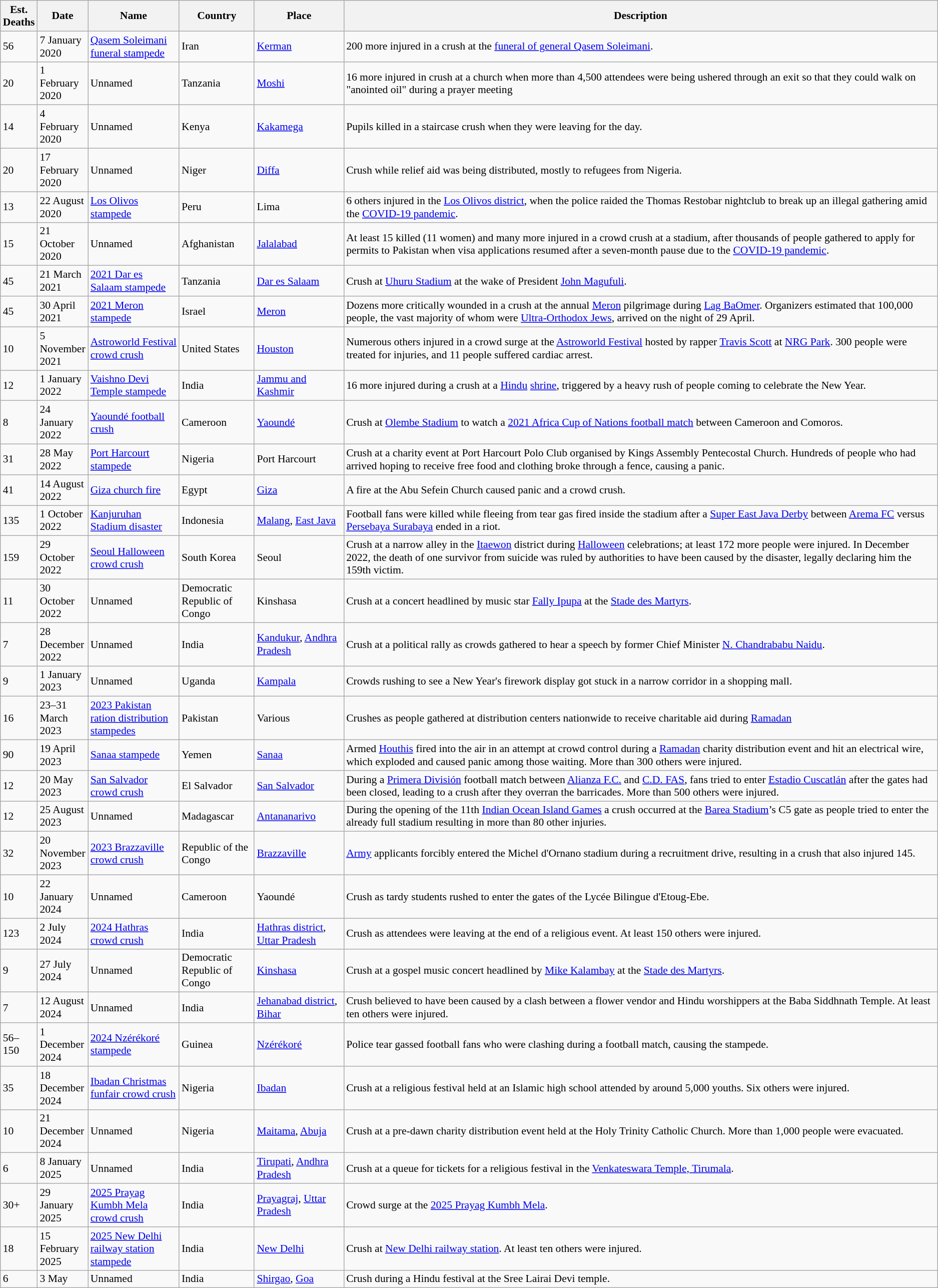<table class="wikitable sortable sticky-header-multi" style="font-size: 90%; position:relative">
<tr>
<th data-sort-type="number">Est. Deaths</th>
<th style="width:3em;">Date</th>
<th style="width:11em;">Name</th>
<th style="width:8em;">Country</th>
<th style="width:10em;">Place</th>
<th class="unsortable" style="width:100em;">Description</th>
</tr>
<tr>
<td>56</td>
<td>7 January 2020</td>
<td><a href='#'>Qasem Soleimani funeral stampede</a></td>
<td> Iran</td>
<td><a href='#'>Kerman</a></td>
<td>200 more injured in a crush at the <a href='#'>funeral of general Qasem Soleimani</a>.</td>
</tr>
<tr>
<td>20</td>
<td>1 February 2020</td>
<td>Unnamed</td>
<td> Tanzania</td>
<td><a href='#'>Moshi</a></td>
<td>16 more injured in crush at a church when more than 4,500 attendees were being ushered through an exit so that they could walk on "anointed oil" during a prayer meeting</td>
</tr>
<tr>
<td>14</td>
<td>4 February 2020</td>
<td>Unnamed</td>
<td> Kenya</td>
<td><a href='#'>Kakamega</a></td>
<td>Pupils killed in a staircase crush when they were leaving for the day.</td>
</tr>
<tr>
<td>20</td>
<td>17 February 2020</td>
<td>Unnamed</td>
<td> Niger</td>
<td><a href='#'>Diffa</a></td>
<td>Crush while relief aid was being distributed, mostly to refugees from Nigeria.</td>
</tr>
<tr>
<td>13</td>
<td>22 August 2020</td>
<td><a href='#'>Los Olivos stampede</a></td>
<td> Peru</td>
<td>Lima</td>
<td>6 others injured in the <a href='#'>Los Olivos district</a>, when the police raided the Thomas Restobar nightclub to break up an illegal gathering amid the <a href='#'>COVID-19 pandemic</a>.</td>
</tr>
<tr>
<td>15</td>
<td>21 October 2020</td>
<td>Unnamed</td>
<td> Afghanistan</td>
<td><a href='#'>Jalalabad</a></td>
<td>At least 15 killed (11 women) and many more injured in a crowd crush at a stadium, after thousands of people gathered to apply for permits to Pakistan when visa applications resumed after a seven-month pause due to the <a href='#'>COVID-19 pandemic</a>.</td>
</tr>
<tr>
<td>45</td>
<td>21 March 2021</td>
<td><a href='#'>2021 Dar es Salaam stampede</a></td>
<td> Tanzania</td>
<td><a href='#'>Dar es Salaam</a></td>
<td>Crush at <a href='#'>Uhuru Stadium</a> at the wake of President <a href='#'>John Magufuli</a>.</td>
</tr>
<tr>
<td>45</td>
<td>30 April 2021</td>
<td><a href='#'>2021 Meron stampede</a></td>
<td> Israel</td>
<td><a href='#'>Meron</a></td>
<td>Dozens more critically wounded in a crush at the annual <a href='#'>Meron</a> pilgrimage during <a href='#'>Lag BaOmer</a>. Organizers estimated that 100,000 people, the vast majority of whom were <a href='#'>Ultra-Orthodox Jews</a>, arrived on the night of 29 April.</td>
</tr>
<tr>
<td>10</td>
<td>5 November 2021</td>
<td><a href='#'>Astroworld Festival crowd crush</a></td>
<td> United States</td>
<td><a href='#'>Houston</a></td>
<td>Numerous others injured in a crowd surge at the <a href='#'>Astroworld Festival</a> hosted by rapper <a href='#'>Travis Scott</a> at <a href='#'>NRG Park</a>. 300 people were treated for injuries, and 11 people suffered cardiac arrest.</td>
</tr>
<tr>
<td>12</td>
<td>1 January 2022</td>
<td><a href='#'>Vaishno Devi Temple stampede</a></td>
<td> India</td>
<td><a href='#'>Jammu and Kashmir</a></td>
<td>16 more injured during a crush at a <a href='#'>Hindu</a> <a href='#'>shrine</a>, triggered by a heavy rush of people coming to celebrate the New Year.</td>
</tr>
<tr>
<td>8</td>
<td>24 January 2022</td>
<td><a href='#'>Yaoundé football crush</a></td>
<td> Cameroon</td>
<td><a href='#'>Yaoundé</a></td>
<td>Crush at <a href='#'>Olembe Stadium</a> to watch a <a href='#'>2021 Africa Cup of Nations football match</a> between Cameroon and Comoros.</td>
</tr>
<tr>
<td>31</td>
<td>28 May 2022</td>
<td><a href='#'>Port Harcourt stampede</a></td>
<td> Nigeria</td>
<td>Port Harcourt</td>
<td>Crush at a charity event at Port Harcourt Polo Club organised by Kings Assembly Pentecostal Church. Hundreds of people who had arrived hoping to receive free food and clothing broke through a fence, causing a panic.</td>
</tr>
<tr>
<td>41</td>
<td>14 August 2022</td>
<td><a href='#'>Giza church fire</a></td>
<td> Egypt</td>
<td><a href='#'>Giza</a></td>
<td>A fire at the Abu Sefein Church caused panic and a crowd crush.</td>
</tr>
<tr>
<td>135</td>
<td>1 October 2022</td>
<td><a href='#'>Kanjuruhan Stadium disaster</a></td>
<td> Indonesia</td>
<td><a href='#'>Malang</a>, <a href='#'>East Java</a></td>
<td>Football fans were killed while fleeing from tear gas fired inside the stadium after a <a href='#'>Super East Java Derby</a> between <a href='#'>Arema FC</a> versus <a href='#'>Persebaya Surabaya</a> ended in a riot.</td>
</tr>
<tr>
<td>159</td>
<td>29 October 2022</td>
<td><a href='#'>Seoul Halloween crowd crush</a></td>
<td> South Korea</td>
<td>Seoul</td>
<td>Crush at a narrow alley in the <a href='#'>Itaewon</a> district during <a href='#'>Halloween</a> celebrations; at least 172 more people were injured. In December 2022, the death of one survivor from suicide was ruled by authorities to have been caused by the disaster, legally declaring him the 159th victim.</td>
</tr>
<tr>
<td>11</td>
<td>30 October 2022</td>
<td>Unnamed</td>
<td> Democratic Republic of Congo</td>
<td>Kinshasa</td>
<td>Crush at a concert headlined by music star <a href='#'>Fally Ipupa</a> at the <a href='#'>Stade des Martyrs</a>.</td>
</tr>
<tr>
<td>7</td>
<td>28 December 2022</td>
<td>Unnamed</td>
<td> India</td>
<td><a href='#'>Kandukur</a>, <a href='#'>Andhra Pradesh</a></td>
<td>Crush at a political rally as crowds gathered to hear a speech by former Chief Minister <a href='#'>N. Chandrababu Naidu</a>.</td>
</tr>
<tr>
<td>9</td>
<td>1 January 2023</td>
<td>Unnamed</td>
<td> Uganda</td>
<td><a href='#'>Kampala</a></td>
<td>Crowds rushing to see a New Year's firework display got stuck in a narrow corridor in a shopping mall.</td>
</tr>
<tr>
<td>16</td>
<td>23–31 March 2023</td>
<td><a href='#'>2023 Pakistan ration distribution stampedes</a></td>
<td> Pakistan</td>
<td>Various</td>
<td>Crushes as people gathered at distribution centers nationwide to receive charitable aid during <a href='#'>Ramadan</a></td>
</tr>
<tr>
<td>90</td>
<td>19 April 2023</td>
<td><a href='#'>Sanaa stampede</a></td>
<td> Yemen</td>
<td><a href='#'>Sanaa</a></td>
<td>Armed <a href='#'>Houthis</a> fired into the air in an attempt at crowd control during a <a href='#'>Ramadan</a> charity distribution event and hit an electrical wire, which exploded and caused panic among those waiting. More than 300 others were injured.</td>
</tr>
<tr>
<td>12</td>
<td>20 May 2023</td>
<td><a href='#'>San Salvador crowd crush</a></td>
<td> El Salvador</td>
<td><a href='#'>San Salvador</a></td>
<td>During a <a href='#'>Primera División</a> football match between <a href='#'>Alianza F.C.</a> and <a href='#'>C.D. FAS</a>, fans tried to enter <a href='#'>Estadio Cuscatlán</a> after the gates had been closed, leading to a crush after they overran the barricades. More than 500 others were injured.</td>
</tr>
<tr>
<td>12</td>
<td>25 August 2023</td>
<td>Unnamed</td>
<td> Madagascar</td>
<td><a href='#'>Antananarivo</a></td>
<td>During the opening of the 11th <a href='#'>Indian Ocean Island Games</a> a crush occurred at the <a href='#'>Barea Stadium</a>’s C5 gate as people tried to enter the already full stadium resulting in more than 80 other injuries.</td>
</tr>
<tr>
<td>32</td>
<td>20 November 2023</td>
<td><a href='#'>2023 Brazzaville crowd crush</a></td>
<td> Republic of the Congo</td>
<td><a href='#'>Brazzaville</a></td>
<td><a href='#'>Army</a> applicants forcibly entered the Michel d'Ornano stadium during a recruitment drive, resulting in a crush that also injured 145.</td>
</tr>
<tr>
<td>10</td>
<td>22 January 2024</td>
<td>Unnamed</td>
<td> Cameroon</td>
<td>Yaoundé</td>
<td>Crush as tardy students rushed to enter the gates of the Lycée Bilingue d'Etoug-Ebe.</td>
</tr>
<tr>
<td>123</td>
<td>2 July 2024</td>
<td><a href='#'>2024 Hathras crowd crush</a></td>
<td> India</td>
<td><a href='#'>Hathras district</a>, <a href='#'>Uttar Pradesh</a></td>
<td>Crush as attendees were leaving at the end of a religious event. At least 150 others were injured.</td>
</tr>
<tr>
<td>9</td>
<td>27 July 2024</td>
<td>Unnamed</td>
<td> Democratic Republic of Congo</td>
<td><a href='#'>Kinshasa</a></td>
<td>Crush at a gospel music concert headlined by <a href='#'>Mike Kalambay</a> at the <a href='#'>Stade des Martyrs</a>.</td>
</tr>
<tr>
<td>7</td>
<td>12 August 2024</td>
<td>Unnamed</td>
<td> India</td>
<td><a href='#'>Jehanabad district</a>, <a href='#'>Bihar</a></td>
<td>Crush believed to have been caused by a clash between a flower vendor and Hindu worshippers at the Baba Siddhnath Temple. At least ten others were injured.</td>
</tr>
<tr>
<td>56–150</td>
<td>1 December 2024</td>
<td><a href='#'>2024 Nzérékoré stampede</a></td>
<td> Guinea</td>
<td><a href='#'>Nzérékoré</a></td>
<td>Police tear gassed football fans who were clashing during a football match, causing the stampede.</td>
</tr>
<tr>
<td>35</td>
<td>18 December 2024</td>
<td><a href='#'>Ibadan Christmas funfair crowd crush</a></td>
<td> Nigeria</td>
<td><a href='#'>Ibadan</a></td>
<td>Crush at a religious festival held at an Islamic high school attended by around 5,000 youths. Six others were injured.</td>
</tr>
<tr>
<td>10</td>
<td>21 December 2024</td>
<td>Unnamed</td>
<td> Nigeria</td>
<td><a href='#'>Maitama</a>, <a href='#'>Abuja</a></td>
<td>Crush at a pre-dawn charity distribution event held at the Holy Trinity Catholic Church. More than 1,000 people were evacuated.</td>
</tr>
<tr>
<td>6</td>
<td>8 January 2025</td>
<td>Unnamed</td>
<td> India</td>
<td><a href='#'>Tirupati</a>, <a href='#'>Andhra Pradesh</a></td>
<td>Crush at a queue for tickets for a religious festival in the <a href='#'>Venkateswara Temple, Tirumala</a>.</td>
</tr>
<tr>
<td>30+</td>
<td>29 January 2025</td>
<td><a href='#'>2025 Prayag Kumbh Mela crowd crush</a></td>
<td> India</td>
<td><a href='#'>Prayagraj</a>, <a href='#'>Uttar Pradesh</a></td>
<td>Crowd surge at the <a href='#'>2025 Prayag Kumbh Mela</a>.</td>
</tr>
<tr>
<td>18</td>
<td>15 February 2025</td>
<td><a href='#'>2025 New Delhi railway station stampede</a></td>
<td> India</td>
<td><a href='#'>New Delhi</a></td>
<td>Crush at <a href='#'>New Delhi railway station</a>. At least ten others were injured.</td>
</tr>
<tr>
<td>6</td>
<td>3 May</td>
<td>Unnamed</td>
<td> India</td>
<td><a href='#'>Shirgao</a>, <a href='#'>Goa</a></td>
<td>Crush during a Hindu festival at the Sree Lairai Devi temple.</td>
</tr>
</table>
